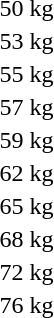<table>
<tr>
<td rowspan=2>50 kg</td>
<td rowspan=2></td>
<td rowspan=2></td>
<td></td>
</tr>
<tr>
<td></td>
</tr>
<tr>
<td rowspan=2>53 kg</td>
<td rowspan=2></td>
<td rowspan=2></td>
<td></td>
</tr>
<tr>
<td></td>
</tr>
<tr>
<td>55 kg</td>
<td></td>
<td></td>
<td></td>
</tr>
<tr>
<td rowspan=2>57 kg</td>
<td rowspan=2></td>
<td rowspan=2></td>
<td></td>
</tr>
<tr>
<td></td>
</tr>
<tr>
<td>59 kg</td>
<td></td>
<td></td>
<td></td>
</tr>
<tr>
<td rowspan=2>62 kg</td>
<td rowspan=2></td>
<td rowspan=2></td>
<td></td>
</tr>
<tr>
<td></td>
</tr>
<tr>
<td>65 kg</td>
<td></td>
<td></td>
<td></td>
</tr>
<tr>
<td rowspan=2>68 kg</td>
<td rowspan=2></td>
<td rowspan=2></td>
<td></td>
</tr>
<tr>
<td></td>
</tr>
<tr>
<td>72 kg</td>
<td></td>
<td></td>
<td></td>
</tr>
<tr>
<td rowspan=2>76 kg</td>
<td rowspan=2></td>
<td rowspan=2></td>
<td></td>
</tr>
<tr>
<td></td>
</tr>
<tr>
</tr>
</table>
